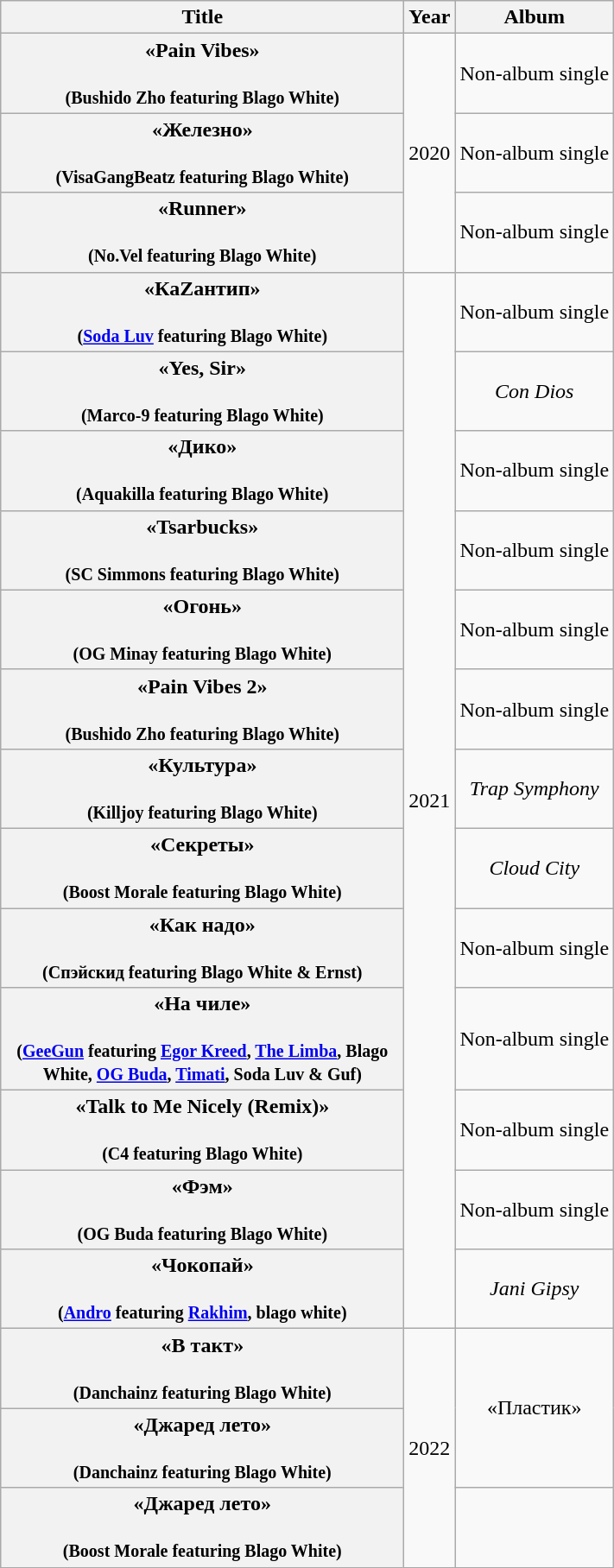<table class="wikitable plainrowheaders" style="text-align:center;">
<tr>
<th scope="col" style="width:19em;">Title</th>
<th scope="col">Year</th>
<th scope="col">Album</th>
</tr>
<tr>
<th scope="row">«Pain Vibes»<br><br><small>(Bushido Zho featuring Blago White)</small></th>
<td rowspan="3">2020</td>
<td>Non-album single</td>
</tr>
<tr>
<th scope="row">«Железно»<br><br><small>(VisaGangBeatz featuring Blago White)</small></th>
<td>Non-album single</td>
</tr>
<tr>
<th scope="row">«Runner»<br><br><small>(No.Vel featuring Blago White)</small></th>
<td>Non-album single</td>
</tr>
<tr>
<th scope="row">«КаZантип»<br><br><small>(<a href='#'>Soda Luv</a> featuring Blago White)</small></th>
<td rowspan="13">2021</td>
<td>Non-album single</td>
</tr>
<tr>
<th scope="row">«Yes, Sir»<br><br><small>(Marco-9 featuring Blago White)</small></th>
<td><em>Con Dios</em></td>
</tr>
<tr>
<th scope="row">«Дико»<br><br><small>(Aquakilla featuring Blago White)</small></th>
<td>Non-album single</td>
</tr>
<tr>
<th scope="row">«Tsarbucks»<br><br><small>(SC Simmons featuring Blago White)</small></th>
<td>Non-album single</td>
</tr>
<tr>
<th scope="row">«Огонь»<br><br><small>(OG Minay featuring Blago White)</small></th>
<td>Non-album single</td>
</tr>
<tr>
<th scope="row">«Pain Vibes 2»<br><br><small>(Bushido Zho featuring Blago White)</small></th>
<td>Non-album single</td>
</tr>
<tr>
<th scope="row">«Культура»<br><br><small>(Killjoy featuring Blago White)</small></th>
<td><em>Trap Symphony</em></td>
</tr>
<tr>
<th scope="row">«Секреты»<br><br><small>(Boost Morale featuring Blago White)</small></th>
<td><em>Cloud City</em></td>
</tr>
<tr>
<th scope="row">«Как надо»<br><br><small>(Спэйскид featuring Blago White & Ernst)</small></th>
<td>Non-album single</td>
</tr>
<tr>
<th scope="row">«На чиле»<br><br><small>(<a href='#'>GeeGun</a> featuring <a href='#'>Egor Kreed</a>, <a href='#'>The Limba</a>, Blago White, <a href='#'>OG Buda</a>, <a href='#'>Timati</a>, Soda Luv & Guf)</small></th>
<td>Non-album single</td>
</tr>
<tr>
<th scope="row">«Talk to Me Nicely (Remix)»<br><br><small>(C4 featuring Blago White)</small></th>
<td>Non-album single</td>
</tr>
<tr>
<th scope="row">«Фэм»<br><br><small>(OG Buda featuring Blago White)</small></th>
<td>Non-album single</td>
</tr>
<tr>
<th scope="row">«Чокопай»<br><br><small>(<a href='#'>Andro</a> featuring <a href='#'>Rakhim</a>, blago white)</small></th>
<td><em>Jani Gipsy</em></td>
</tr>
<tr>
<th scope="row">«В такт»<br><br><small>(Danchainz featuring Blago White)</small></th>
<td rowspan="3">2022</td>
<td rowspan="2">«Пластик»</td>
</tr>
<tr>
<th>«Джаред лето»<br><br><small>(Danchainz featuring Blago White)</small></th>
</tr>
<tr>
<th>«Джаред лето»<br><br><small>(Boost Morale featuring Blago White)</small></th>
<td></td>
</tr>
</table>
